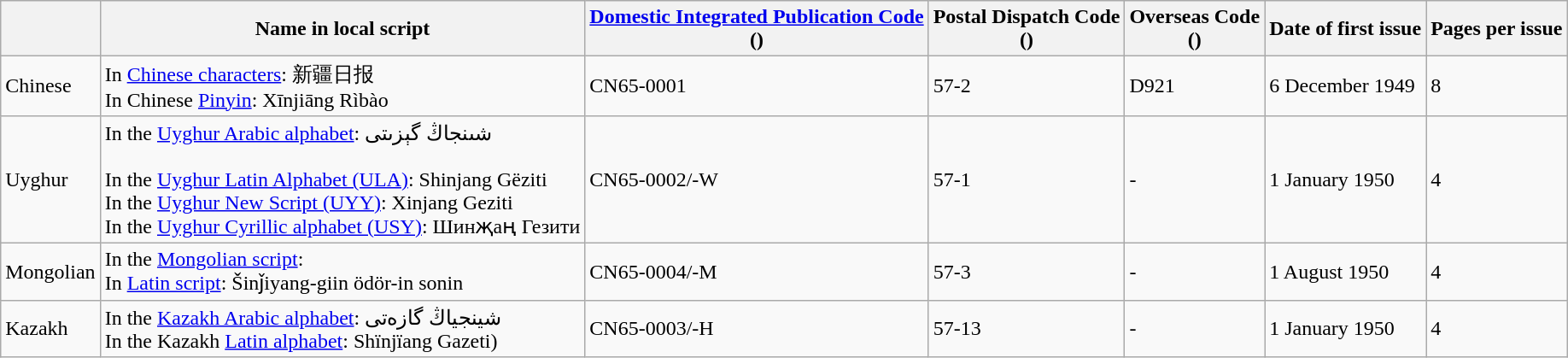<table class="wikitable">
<tr>
<th></th>
<th>Name in local script</th>
<th><a href='#'>Domestic Integrated Publication Code</a><br>()</th>
<th>Postal Dispatch Code<br>()</th>
<th>Overseas Code<br>()</th>
<th>Date of first issue</th>
<th>Pages per issue</th>
</tr>
<tr>
<td>Chinese</td>
<td>In <a href='#'>Chinese characters</a>: 新疆日报<br>In Chinese <a href='#'>Pinyin</a>: Xīnjiāng Rìbào</td>
<td>CN65-0001</td>
<td>57-2</td>
<td>D921</td>
<td>6 December 1949</td>
<td>8</td>
</tr>
<tr>
<td>Uyghur</td>
<td>In the <a href='#'>Uyghur Arabic alphabet</a>: شىنجاڭ گېزىتى<br><br>In the <a href='#'>Uyghur Latin Alphabet (ULA)</a>: Shinjang Gëziti
<br>In the <a href='#'>Uyghur New Script (UYY)</a>: Xinjang Geziti
<br>In the <a href='#'>Uyghur Cyrillic alphabet (USY)</a>: Шинҗаң Гезити</td>
<td>CN65-0002/-W</td>
<td>57-1</td>
<td>-</td>
<td>1 January 1950</td>
<td>4</td>
</tr>
<tr>
<td>Mongolian</td>
<td>In the <a href='#'>Mongolian script</a>: <br>In <a href='#'>Latin script</a>: Šinǰiyang-giin ödör-in sonin</td>
<td>CN65-0004/-M</td>
<td>57-3</td>
<td>-</td>
<td>1 August 1950</td>
<td>4</td>
</tr>
<tr>
<td>Kazakh</td>
<td>In the <a href='#'>Kazakh Arabic alphabet</a>: شينجياڭ گازەتى<br>In the Kazakh <a href='#'>Latin alphabet</a>: Shïnjïang Gazeti)</td>
<td>CN65-0003/-H</td>
<td>57-13</td>
<td>-</td>
<td>1 January 1950</td>
<td>4</td>
</tr>
</table>
